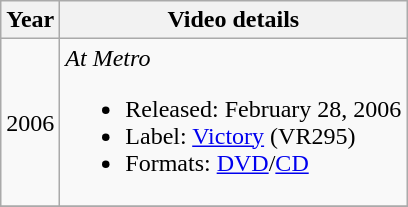<table class ="wikitable">
<tr>
<th>Year</th>
<th>Video details</th>
</tr>
<tr>
<td>2006</td>
<td><em>At Metro</em><br><ul><li>Released: February 28, 2006</li><li>Label: <a href='#'>Victory</a> (VR295)</li><li>Formats: <a href='#'>DVD</a>/<a href='#'>CD</a></li></ul></td>
</tr>
<tr>
</tr>
</table>
